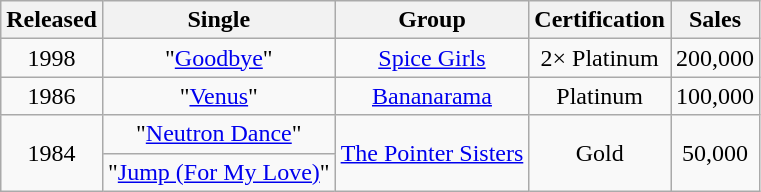<table class="wikitable plainrowheaders" style="text-align:center;">
<tr>
<th>Released</th>
<th>Single</th>
<th>Group</th>
<th>Certification</th>
<th>Sales<br></th>
</tr>
<tr>
<td>1998</td>
<td>"<a href='#'>Goodbye</a>"</td>
<td><a href='#'>Spice Girls</a></td>
<td>2× Platinum</td>
<td>200,000</td>
</tr>
<tr>
<td>1986</td>
<td>"<a href='#'>Venus</a>"</td>
<td><a href='#'>Bananarama</a></td>
<td>Platinum</td>
<td>100,000</td>
</tr>
<tr>
<td rowspan="2">1984</td>
<td>"<a href='#'>Neutron Dance</a>"</td>
<td rowspan="2"><a href='#'>The Pointer Sisters</a></td>
<td rowspan="2">Gold</td>
<td rowspan="2">50,000</td>
</tr>
<tr>
<td>"<a href='#'>Jump (For My Love)</a>"</td>
</tr>
</table>
